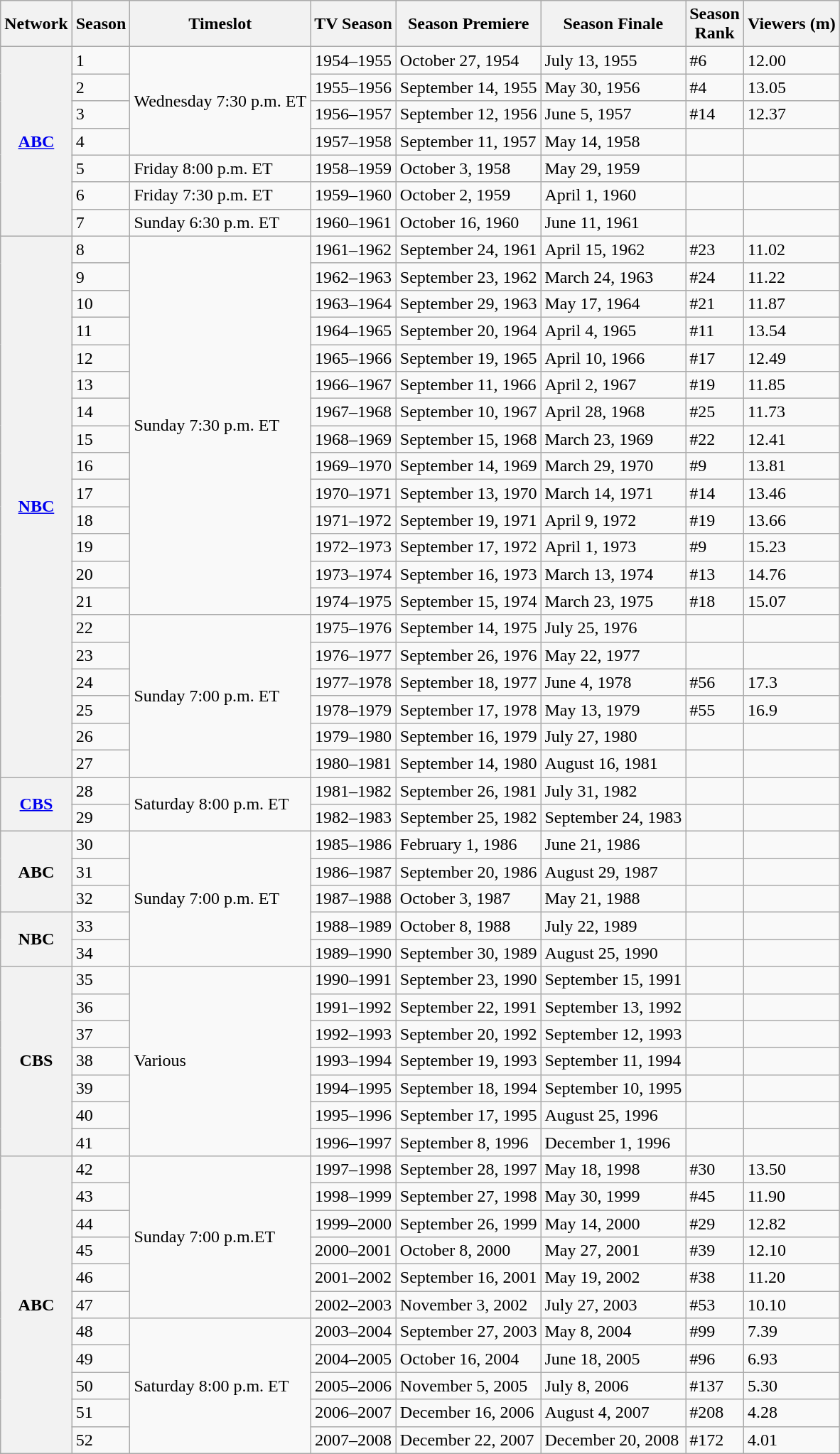<table class="wikitable">
<tr>
<th>Network</th>
<th>Season</th>
<th>Timeslot</th>
<th>TV Season</th>
<th>Season Premiere</th>
<th>Season Finale</th>
<th>Season<br>Rank</th>
<th>Viewers (m)<br></th>
</tr>
<tr>
<th rowspan="7"><a href='#'>ABC</a></th>
<td>1</td>
<td rowspan="4">Wednesday 7:30 p.m. ET</td>
<td style="text-align:center;">1954–1955</td>
<td>October 27, 1954</td>
<td>July 13, 1955</td>
<td>#6</td>
<td>12.00</td>
</tr>
<tr>
<td>2</td>
<td style="text-align:center;">1955–1956</td>
<td>September 14, 1955</td>
<td>May 30, 1956</td>
<td>#4</td>
<td>13.05</td>
</tr>
<tr>
<td>3</td>
<td style="text-align:center;">1956–1957</td>
<td>September 12, 1956</td>
<td>June 5, 1957</td>
<td>#14</td>
<td>12.37</td>
</tr>
<tr>
<td>4</td>
<td style="text-align:center;">1957–1958</td>
<td>September 11, 1957</td>
<td>May 14, 1958</td>
<td></td>
<td></td>
</tr>
<tr>
<td>5</td>
<td rowspan="1">Friday 8:00 p.m. ET</td>
<td style="text-align:center;">1958–1959</td>
<td>October 3, 1958</td>
<td>May 29, 1959</td>
<td></td>
<td></td>
</tr>
<tr>
<td>6</td>
<td rowspan="1">Friday 7:30 p.m. ET</td>
<td style="text-align:center;">1959–1960</td>
<td>October 2, 1959</td>
<td>April 1, 1960</td>
<td></td>
<td></td>
</tr>
<tr>
<td>7</td>
<td rowspan="1">Sunday 6:30 p.m. ET</td>
<td style="text-align:center;">1960–1961</td>
<td>October 16, 1960</td>
<td>June 11, 1961</td>
<td></td>
<td></td>
</tr>
<tr>
<th rowspan="20"><a href='#'>NBC</a></th>
<td>8</td>
<td rowspan="14">Sunday 7:30 p.m. ET</td>
<td style="text-align:center;">1961–1962</td>
<td>September 24, 1961</td>
<td>April 15, 1962</td>
<td>#23</td>
<td>11.02</td>
</tr>
<tr>
<td>9</td>
<td style="text-align:center;">1962–1963</td>
<td>September 23, 1962</td>
<td>March 24, 1963</td>
<td>#24</td>
<td>11.22</td>
</tr>
<tr>
<td>10</td>
<td style="text-align:center;">1963–1964</td>
<td>September 29, 1963</td>
<td>May 17, 1964</td>
<td>#21</td>
<td>11.87</td>
</tr>
<tr>
<td>11</td>
<td style="text-align:center;">1964–1965</td>
<td>September 20, 1964</td>
<td>April 4, 1965</td>
<td>#11</td>
<td>13.54</td>
</tr>
<tr>
<td>12</td>
<td style="text-align:center;">1965–1966</td>
<td>September 19, 1965</td>
<td>April 10, 1966</td>
<td>#17</td>
<td>12.49</td>
</tr>
<tr>
<td>13</td>
<td style="text-align:center;">1966–1967</td>
<td>September 11, 1966</td>
<td>April 2, 1967</td>
<td>#19</td>
<td>11.85</td>
</tr>
<tr>
<td>14</td>
<td style="text-align:center;">1967–1968</td>
<td>September 10, 1967</td>
<td>April 28, 1968</td>
<td>#25</td>
<td>11.73</td>
</tr>
<tr>
<td>15</td>
<td style="text-align:center;">1968–1969</td>
<td>September 15, 1968</td>
<td>March 23, 1969</td>
<td>#22</td>
<td>12.41</td>
</tr>
<tr>
<td>16</td>
<td style="text-align:center;">1969–1970</td>
<td>September 14, 1969</td>
<td>March 29, 1970</td>
<td>#9</td>
<td>13.81</td>
</tr>
<tr>
<td>17</td>
<td style="text-align:center;">1970–1971</td>
<td>September 13, 1970</td>
<td>March 14, 1971</td>
<td>#14</td>
<td>13.46</td>
</tr>
<tr>
<td>18</td>
<td style="text-align:center;">1971–1972</td>
<td>September 19, 1971</td>
<td>April 9, 1972</td>
<td>#19</td>
<td>13.66</td>
</tr>
<tr>
<td>19</td>
<td style="text-align:center;">1972–1973</td>
<td>September 17, 1972</td>
<td>April 1, 1973</td>
<td>#9</td>
<td>15.23</td>
</tr>
<tr>
<td>20</td>
<td style="text-align:center;">1973–1974</td>
<td>September 16, 1973</td>
<td>March 13, 1974</td>
<td>#13</td>
<td>14.76</td>
</tr>
<tr>
<td>21</td>
<td style="text-align:center;">1974–1975</td>
<td>September 15, 1974</td>
<td>March 23, 1975</td>
<td>#18</td>
<td>15.07</td>
</tr>
<tr>
<td>22</td>
<td rowspan="6">Sunday 7:00 p.m. ET</td>
<td style="text-align:center;">1975–1976</td>
<td>September 14, 1975</td>
<td>July 25, 1976</td>
<td></td>
<td></td>
</tr>
<tr>
<td>23</td>
<td style="text-align:center;">1976–1977</td>
<td>September 26, 1976</td>
<td>May 22, 1977</td>
<td></td>
<td></td>
</tr>
<tr>
<td>24</td>
<td style="text-align:center;">1977–1978</td>
<td>September 18, 1977</td>
<td>June 4, 1978</td>
<td>#56</td>
<td>17.3</td>
</tr>
<tr>
<td>25</td>
<td style="text-align:center;">1978–1979</td>
<td>September 17, 1978</td>
<td>May 13, 1979</td>
<td>#55</td>
<td>16.9</td>
</tr>
<tr>
<td>26</td>
<td style="text-align:center;">1979–1980</td>
<td>September 16, 1979</td>
<td>July 27, 1980</td>
<td></td>
<td></td>
</tr>
<tr>
<td>27</td>
<td style="text-align:center;">1980–1981</td>
<td>September 14, 1980</td>
<td>August 16, 1981</td>
<td></td>
<td></td>
</tr>
<tr>
<th rowspan="2"><a href='#'>CBS</a></th>
<td>28</td>
<td rowspan="2">Saturday 8:00 p.m. ET</td>
<td style="text-align:center;">1981–1982</td>
<td>September 26, 1981</td>
<td>July 31, 1982</td>
<td></td>
<td></td>
</tr>
<tr>
<td>29</td>
<td style="text-align:center;">1982–1983</td>
<td>September 25, 1982</td>
<td>September 24, 1983</td>
<td></td>
<td></td>
</tr>
<tr>
<th rowspan="3">ABC</th>
<td>30</td>
<td rowspan="5">Sunday 7:00 p.m. ET</td>
<td style="text-align:center;">1985–1986</td>
<td>February 1, 1986</td>
<td>June 21, 1986</td>
<td></td>
<td></td>
</tr>
<tr>
<td>31</td>
<td style="text-align:center;">1986–1987</td>
<td>September 20, 1986</td>
<td>August 29, 1987</td>
<td></td>
<td></td>
</tr>
<tr>
<td>32</td>
<td style="text-align:center;">1987–1988</td>
<td>October 3, 1987</td>
<td>May 21, 1988</td>
<td></td>
<td></td>
</tr>
<tr>
<th rowspan="2">NBC</th>
<td>33</td>
<td style="text-align:center;">1988–1989</td>
<td>October 8, 1988</td>
<td>July 22, 1989</td>
<td></td>
<td></td>
</tr>
<tr>
<td>34</td>
<td style="text-align:center;">1989–1990</td>
<td>September 30, 1989</td>
<td>August 25, 1990</td>
<td></td>
<td></td>
</tr>
<tr>
<th rowspan="7">CBS</th>
<td>35</td>
<td rowspan="7">Various</td>
<td style="text-align:center;">1990–1991</td>
<td>September 23, 1990</td>
<td>September 15, 1991</td>
<td></td>
<td></td>
</tr>
<tr>
<td>36</td>
<td style="text-align:center;">1991–1992</td>
<td>September 22, 1991</td>
<td>September 13, 1992</td>
<td></td>
<td></td>
</tr>
<tr>
<td>37</td>
<td style="text-align:center;">1992–1993</td>
<td>September 20, 1992</td>
<td>September 12, 1993</td>
<td></td>
<td></td>
</tr>
<tr>
<td>38</td>
<td style="text-align:center;">1993–1994</td>
<td>September 19, 1993</td>
<td>September 11, 1994</td>
<td></td>
<td></td>
</tr>
<tr>
<td>39</td>
<td style="text-align:center;">1994–1995</td>
<td>September 18, 1994</td>
<td>September 10, 1995</td>
<td></td>
<td></td>
</tr>
<tr>
<td>40</td>
<td style="text-align:center;">1995–1996</td>
<td>September 17, 1995</td>
<td>August 25, 1996</td>
<td></td>
<td></td>
</tr>
<tr>
<td>41</td>
<td style="text-align:center;">1996–1997</td>
<td>September 8, 1996</td>
<td>December 1, 1996</td>
<td></td>
<td></td>
</tr>
<tr>
<th rowspan="11">ABC</th>
<td>42</td>
<td rowspan="6">Sunday 7:00 p.m.ET</td>
<td style="text-align:center;">1997–1998</td>
<td>September 28, 1997</td>
<td>May 18, 1998</td>
<td>#30</td>
<td>13.50</td>
</tr>
<tr>
<td>43</td>
<td style="text-align:center;">1998–1999</td>
<td>September 27, 1998</td>
<td>May 30, 1999</td>
<td>#45</td>
<td>11.90</td>
</tr>
<tr>
<td>44</td>
<td style="text-align:center;">1999–2000</td>
<td>September 26, 1999</td>
<td>May 14, 2000</td>
<td>#29</td>
<td>12.82</td>
</tr>
<tr>
<td>45</td>
<td style="text-align:center;">2000–2001</td>
<td>October 8, 2000</td>
<td>May 27, 2001</td>
<td>#39</td>
<td>12.10</td>
</tr>
<tr>
<td>46</td>
<td style="text-align:center;">2001–2002</td>
<td>September 16, 2001</td>
<td>May 19, 2002</td>
<td>#38</td>
<td>11.20</td>
</tr>
<tr>
<td>47</td>
<td style="text-align:center;">2002–2003</td>
<td>November 3, 2002</td>
<td>July 27, 2003</td>
<td>#53</td>
<td>10.10</td>
</tr>
<tr>
<td>48</td>
<td rowspan="5">Saturday 8:00 p.m. ET</td>
<td style="text-align:center;">2003–2004</td>
<td>September 27, 2003</td>
<td>May 8, 2004</td>
<td>#99</td>
<td>7.39</td>
</tr>
<tr>
<td>49</td>
<td style="text-align:center;">2004–2005</td>
<td>October 16, 2004</td>
<td>June 18, 2005</td>
<td>#96</td>
<td>6.93</td>
</tr>
<tr>
<td>50</td>
<td style="text-align:center;">2005–2006</td>
<td>November 5, 2005</td>
<td>July 8, 2006</td>
<td>#137</td>
<td>5.30</td>
</tr>
<tr>
<td>51</td>
<td style="text-align:center;">2006–2007</td>
<td>December 16, 2006</td>
<td>August 4, 2007</td>
<td>#208</td>
<td>4.28</td>
</tr>
<tr>
<td>52</td>
<td style="text-align:center;">2007–2008</td>
<td>December 22, 2007</td>
<td>December 20, 2008</td>
<td>#172</td>
<td>4.01</td>
</tr>
</table>
